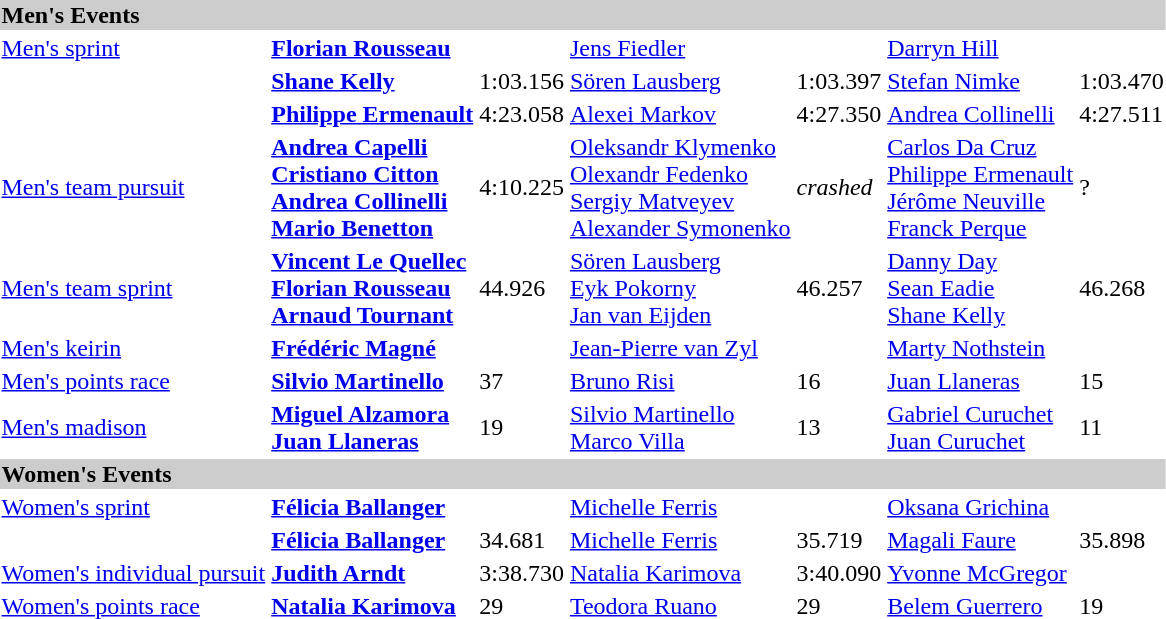<table>
<tr bgcolor="#cccccc">
<td colspan=7><strong>Men's Events</strong></td>
</tr>
<tr>
<td><a href='#'>Men's sprint</a> <br></td>
<td><strong><a href='#'>Florian Rousseau</a></strong><br></td>
<td></td>
<td><a href='#'>Jens Fiedler</a><br></td>
<td></td>
<td><a href='#'>Darryn Hill</a><br></td>
<td></td>
</tr>
<tr>
<td><br></td>
<td><strong><a href='#'>Shane Kelly</a></strong><br></td>
<td>1:03.156</td>
<td><a href='#'>Sören Lausberg</a><br></td>
<td>1:03.397</td>
<td><a href='#'>Stefan Nimke</a><br></td>
<td>1:03.470</td>
</tr>
<tr>
<td><br></td>
<td><strong><a href='#'>Philippe Ermenault</a></strong><br></td>
<td>4:23.058</td>
<td><a href='#'>Alexei Markov</a><br></td>
<td>4:27.350</td>
<td><a href='#'>Andrea Collinelli</a><br></td>
<td>4:27.511</td>
</tr>
<tr>
<td><a href='#'>Men's team pursuit</a><br></td>
<td><strong><a href='#'>Andrea Capelli</a><br><a href='#'>Cristiano Citton</a><br><a href='#'>Andrea Collinelli</a><br><a href='#'>Mario Benetton</a></strong><br></td>
<td>4:10.225</td>
<td><a href='#'>Oleksandr Klymenko</a><br><a href='#'>Olexandr Fedenko</a><br><a href='#'>Sergiy Matveyev</a><br><a href='#'>Alexander Symonenko</a><br></td>
<td><em>crashed</em></td>
<td><a href='#'>Carlos Da Cruz</a><br><a href='#'>Philippe Ermenault</a><br><a href='#'>Jérôme Neuville</a><br><a href='#'>Franck Perque</a><br></td>
<td>?</td>
</tr>
<tr>
<td><a href='#'>Men's team sprint</a><br></td>
<td><strong><a href='#'>Vincent Le Quellec</a><br><a href='#'>Florian Rousseau</a><br><a href='#'>Arnaud Tournant</a></strong><br></td>
<td>44.926</td>
<td><a href='#'>Sören Lausberg</a><br><a href='#'>Eyk Pokorny</a><br><a href='#'>Jan van Eijden</a><br></td>
<td>46.257</td>
<td><a href='#'>Danny Day</a><br><a href='#'>Sean Eadie</a><br><a href='#'>Shane Kelly</a><br></td>
<td>46.268</td>
</tr>
<tr>
<td><a href='#'>Men's keirin</a><br></td>
<td><strong><a href='#'>Frédéric Magné</a></strong><br></td>
<td></td>
<td><a href='#'>Jean-Pierre van Zyl</a><br></td>
<td></td>
<td><a href='#'>Marty Nothstein</a><br></td>
<td></td>
</tr>
<tr>
<td><a href='#'>Men's points race</a><br></td>
<td><strong><a href='#'>Silvio Martinello</a></strong><br></td>
<td>37</td>
<td><a href='#'>Bruno Risi</a><br></td>
<td>16</td>
<td><a href='#'>Juan Llaneras</a><br></td>
<td>15</td>
</tr>
<tr>
<td><a href='#'>Men's madison</a><br></td>
<td><strong><a href='#'>Miguel Alzamora</a></strong><br><strong><a href='#'>Juan Llaneras</a></strong><br></td>
<td>19</td>
<td><a href='#'>Silvio Martinello</a><br><a href='#'>Marco Villa</a><br></td>
<td>13</td>
<td><a href='#'>Gabriel Curuchet</a><br><a href='#'>Juan Curuchet</a><br></td>
<td>11</td>
</tr>
<tr bgcolor="#cccccc">
<td colspan=7><strong>Women's Events</strong></td>
</tr>
<tr>
<td><a href='#'>Women's sprint</a> <br></td>
<td><strong><a href='#'>Félicia Ballanger</a></strong><br></td>
<td></td>
<td><a href='#'>Michelle Ferris</a><br></td>
<td></td>
<td><a href='#'>Oksana Grichina</a><br></td>
<td></td>
</tr>
<tr>
<td><br></td>
<td><strong><a href='#'>Félicia Ballanger</a></strong><br></td>
<td>34.681</td>
<td><a href='#'>Michelle Ferris</a><br></td>
<td>35.719</td>
<td><a href='#'>Magali Faure</a><br></td>
<td>35.898</td>
</tr>
<tr>
<td><a href='#'>Women's individual pursuit</a><br></td>
<td><strong><a href='#'>Judith Arndt</a></strong><br></td>
<td>3:38.730</td>
<td><a href='#'>Natalia Karimova</a><br></td>
<td>3:40.090</td>
<td><a href='#'>Yvonne McGregor</a><br></td>
<td></td>
</tr>
<tr>
<td><a href='#'>Women's points race</a><br></td>
<td><strong><a href='#'>Natalia Karimova</a></strong><br></td>
<td>29</td>
<td><a href='#'>Teodora Ruano</a><br></td>
<td>29</td>
<td><a href='#'>Belem Guerrero</a><br></td>
<td>19</td>
</tr>
<tr>
</tr>
</table>
